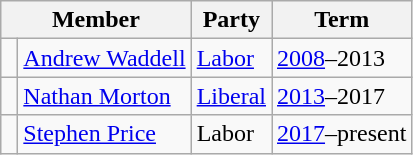<table class="wikitable">
<tr>
<th colspan="2">Member</th>
<th>Party</th>
<th>Term</th>
</tr>
<tr>
<td> </td>
<td><a href='#'>Andrew Waddell</a></td>
<td><a href='#'>Labor</a></td>
<td><a href='#'>2008</a>–2013</td>
</tr>
<tr>
<td> </td>
<td><a href='#'>Nathan Morton</a></td>
<td><a href='#'>Liberal</a></td>
<td><a href='#'>2013</a>–2017</td>
</tr>
<tr>
<td> </td>
<td><a href='#'>Stephen Price</a></td>
<td>Labor</td>
<td><a href='#'>2017</a>–present</td>
</tr>
</table>
